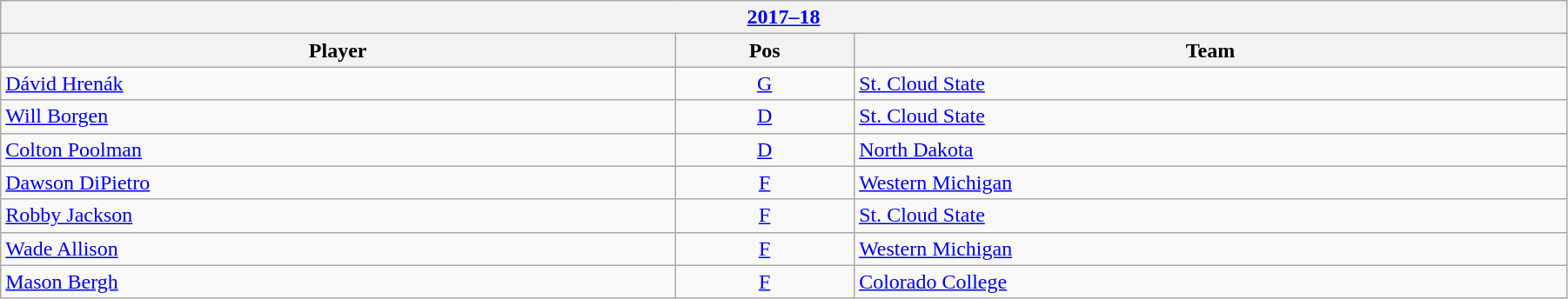<table class="wikitable" width=95%>
<tr>
<th colspan=3><a href='#'>2017–18</a></th>
</tr>
<tr>
<th>Player</th>
<th>Pos</th>
<th>Team</th>
</tr>
<tr>
<td><a href='#'>Dávid Hrenák</a></td>
<td align=center><a href='#'>G</a></td>
<td><a href='#'>St. Cloud State</a></td>
</tr>
<tr>
<td><a href='#'>Will Borgen</a></td>
<td align=center><a href='#'>D</a></td>
<td><a href='#'>St. Cloud State</a></td>
</tr>
<tr>
<td><a href='#'>Colton Poolman</a></td>
<td align=center><a href='#'>D</a></td>
<td><a href='#'>North Dakota</a></td>
</tr>
<tr>
<td><a href='#'>Dawson DiPietro</a></td>
<td align=center><a href='#'>F</a></td>
<td><a href='#'>Western Michigan</a></td>
</tr>
<tr>
<td><a href='#'>Robby Jackson</a></td>
<td align=center><a href='#'>F</a></td>
<td><a href='#'>St. Cloud State</a></td>
</tr>
<tr>
<td><a href='#'>Wade Allison</a></td>
<td align=center><a href='#'>F</a></td>
<td><a href='#'>Western Michigan</a></td>
</tr>
<tr>
<td><a href='#'>Mason Bergh</a></td>
<td align=center><a href='#'>F</a></td>
<td><a href='#'>Colorado College</a></td>
</tr>
</table>
